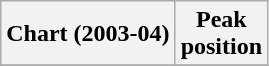<table class="wikitable plainrowheaders" style="text-align:center;">
<tr>
<th>Chart (2003-04)</th>
<th>Peak<br>position</th>
</tr>
<tr>
</tr>
</table>
